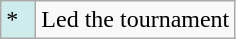<table class="wikitable">
<tr>
<td style="background:#CFECEC; width:1em">*</td>
<td>Led the tournament</td>
</tr>
</table>
